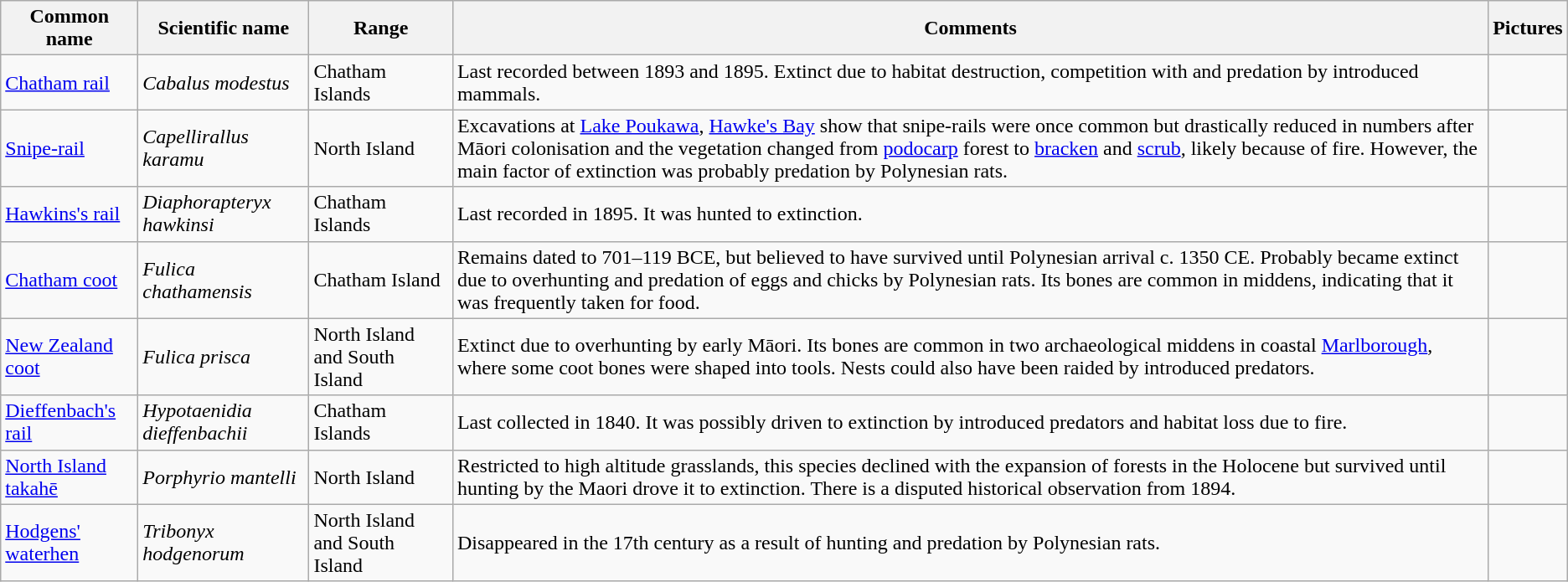<table class="wikitable sortable">
<tr>
<th>Common name</th>
<th>Scientific name</th>
<th>Range</th>
<th class="unsortable">Comments</th>
<th class="unsortable">Pictures</th>
</tr>
<tr>
<td><a href='#'>Chatham rail</a></td>
<td><em>Cabalus modestus</em></td>
<td>Chatham Islands</td>
<td>Last recorded between 1893 and 1895. Extinct due to habitat destruction, competition with and predation by introduced mammals.</td>
<td></td>
</tr>
<tr>
<td><a href='#'>Snipe-rail</a></td>
<td><em>Capellirallus karamu</em></td>
<td>North Island</td>
<td>Excavations at <a href='#'>Lake Poukawa</a>, <a href='#'>Hawke's Bay</a> show that snipe-rails were once common but drastically reduced in numbers after Māori colonisation and the vegetation changed from <a href='#'>podocarp</a> forest to <a href='#'>bracken</a> and <a href='#'>scrub</a>, likely because of fire. However, the main factor of extinction was probably predation by Polynesian rats.</td>
<td></td>
</tr>
<tr>
<td><a href='#'>Hawkins's rail</a></td>
<td><em>Diaphorapteryx hawkinsi</em></td>
<td>Chatham Islands</td>
<td>Last recorded in 1895. It was hunted to extinction.</td>
<td></td>
</tr>
<tr>
<td><a href='#'>Chatham coot</a></td>
<td><em>Fulica chathamensis</em></td>
<td>Chatham Island</td>
<td>Remains dated to 701–119 BCE, but believed to have survived until Polynesian arrival c. 1350 CE. Probably became extinct due to overhunting and predation of eggs and chicks by Polynesian rats. Its bones are common in middens, indicating that it was frequently taken for food.</td>
<td></td>
</tr>
<tr>
<td><a href='#'>New Zealand coot</a></td>
<td><em>Fulica prisca</em></td>
<td>North Island and South Island</td>
<td>Extinct due to overhunting by early Māori. Its bones are common in two archaeological middens in coastal <a href='#'>Marlborough</a>, where some coot bones were shaped into tools. Nests could also have been raided by introduced predators.</td>
<td></td>
</tr>
<tr>
<td><a href='#'>Dieffenbach's rail</a></td>
<td><em>Hypotaenidia dieffenbachii</em></td>
<td>Chatham Islands</td>
<td>Last collected in 1840. It was possibly driven to extinction by introduced predators and habitat loss due to fire.</td>
<td></td>
</tr>
<tr>
<td><a href='#'>North Island takahē</a></td>
<td><em> Porphyrio mantelli</em></td>
<td>North Island</td>
<td>Restricted to high altitude grasslands, this species declined with the expansion of forests in the Holocene but survived until hunting by the Maori drove it to extinction. There is a disputed historical observation from 1894.</td>
<td></td>
</tr>
<tr>
<td><a href='#'>Hodgens' waterhen</a></td>
<td><em>Tribonyx hodgenorum</em></td>
<td>North Island and South Island</td>
<td>Disappeared in the 17th century as a result of hunting and predation by Polynesian rats.</td>
<td></td>
</tr>
</table>
